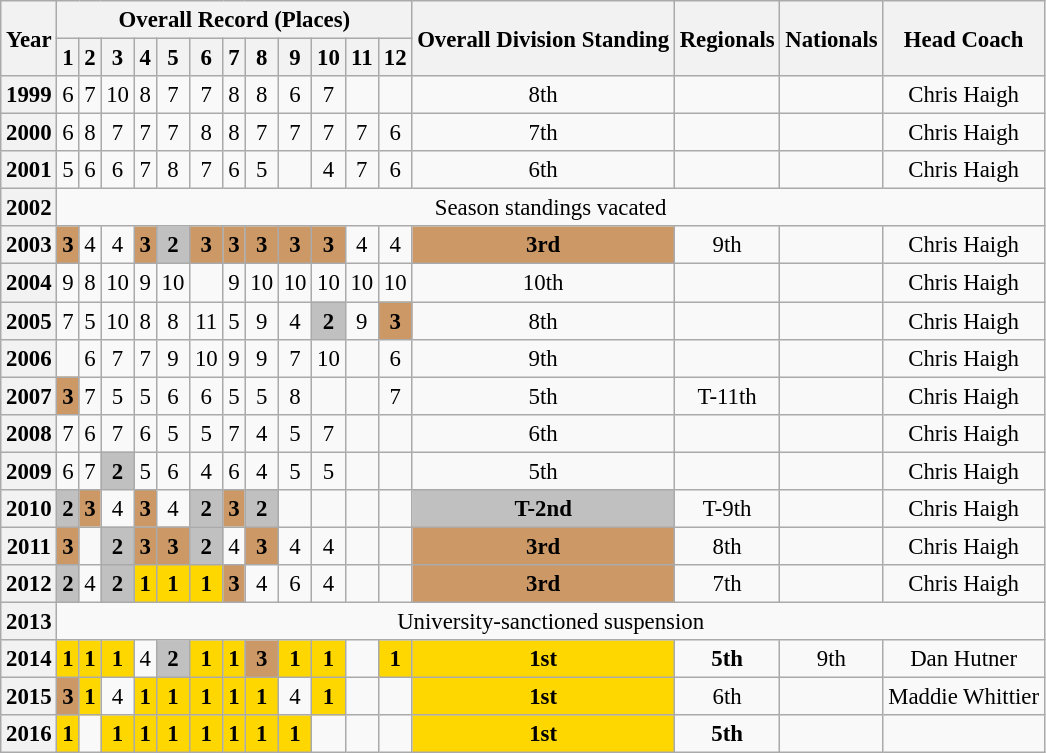<table class="wikitable" style="font-size: 95%; text-align:center;">
<tr>
<th rowspan="2">Year</th>
<th colspan="12">Overall Record (Places)</th>
<th rowspan="2">Overall Division Standing</th>
<th rowspan="2">Regionals</th>
<th rowspan="2">Nationals</th>
<th rowspan="2">Head Coach</th>
</tr>
<tr>
<th>1</th>
<th>2</th>
<th>3</th>
<th>4</th>
<th>5</th>
<th>6</th>
<th>7</th>
<th>8</th>
<th>9</th>
<th>10</th>
<th>11</th>
<th>12</th>
</tr>
<tr>
<th>1999</th>
<td>6</td>
<td>7</td>
<td>10</td>
<td>8</td>
<td>7</td>
<td>7</td>
<td>8</td>
<td>8</td>
<td>6</td>
<td>7</td>
<td></td>
<td></td>
<td>8th</td>
<td></td>
<td></td>
<td>Chris Haigh</td>
</tr>
<tr>
<th>2000</th>
<td>6</td>
<td>8</td>
<td>7</td>
<td>7</td>
<td>7</td>
<td>8</td>
<td>8</td>
<td>7</td>
<td>7</td>
<td>7</td>
<td>7</td>
<td>6</td>
<td>7th</td>
<td></td>
<td></td>
<td>Chris Haigh</td>
</tr>
<tr>
<th>2001</th>
<td>5</td>
<td>6</td>
<td>6</td>
<td>7</td>
<td>8</td>
<td>7</td>
<td>6</td>
<td>5</td>
<td></td>
<td>4</td>
<td>7</td>
<td>6</td>
<td>6th</td>
<td></td>
<td></td>
<td>Chris Haigh</td>
</tr>
<tr>
<th>2002</th>
<td colspan="16">Season standings vacated</td>
</tr>
<tr>
<th>2003</th>
<td style="background:#cc9966"><strong>3</strong></td>
<td>4</td>
<td>4</td>
<td style="background:#cc9966"><strong>3</strong></td>
<td style="background:silver"><strong>2</strong></td>
<td style="background:#cc9966"><strong>3</strong></td>
<td style="background:#cc9966"><strong>3</strong></td>
<td style="background:#cc9966"><strong>3</strong></td>
<td style="background:#cc9966"><strong>3</strong></td>
<td style="background:#cc9966"><strong>3</strong></td>
<td>4</td>
<td>4</td>
<td style="background:#cc9966"><strong>3rd</strong></td>
<td>9th</td>
<td></td>
<td>Chris Haigh</td>
</tr>
<tr>
<th>2004</th>
<td>9</td>
<td>8</td>
<td>10</td>
<td>9</td>
<td>10</td>
<td></td>
<td>9</td>
<td>10</td>
<td>10</td>
<td>10</td>
<td>10</td>
<td>10</td>
<td>10th</td>
<td></td>
<td></td>
<td>Chris Haigh</td>
</tr>
<tr>
<th>2005</th>
<td>7</td>
<td>5</td>
<td>10</td>
<td>8</td>
<td>8</td>
<td>11</td>
<td>5</td>
<td>9</td>
<td>4</td>
<td style="background:silver"><strong>2</strong></td>
<td>9</td>
<td style="background:#cc9966"><strong>3</strong></td>
<td>8th</td>
<td></td>
<td></td>
<td>Chris Haigh</td>
</tr>
<tr>
<th>2006</th>
<td></td>
<td>6</td>
<td>7</td>
<td>7</td>
<td>9</td>
<td>10</td>
<td>9</td>
<td>9</td>
<td>7</td>
<td>10</td>
<td></td>
<td>6</td>
<td>9th</td>
<td></td>
<td></td>
<td>Chris Haigh</td>
</tr>
<tr>
<th>2007</th>
<td style="background:#cc9966"><strong>3</strong></td>
<td>7</td>
<td>5</td>
<td>5</td>
<td>6</td>
<td>6</td>
<td>5</td>
<td>5</td>
<td>8</td>
<td></td>
<td></td>
<td>7</td>
<td>5th</td>
<td>T-11th</td>
<td></td>
<td>Chris Haigh</td>
</tr>
<tr>
<th>2008</th>
<td>7</td>
<td>6</td>
<td>7</td>
<td>6</td>
<td>5</td>
<td>5</td>
<td>7</td>
<td>4</td>
<td>5</td>
<td>7</td>
<td></td>
<td></td>
<td>6th</td>
<td></td>
<td></td>
<td>Chris Haigh</td>
</tr>
<tr>
<th>2009</th>
<td>6</td>
<td>7</td>
<td style="background:silver"><strong>2</strong></td>
<td>5</td>
<td>6</td>
<td>4</td>
<td>6</td>
<td>4</td>
<td>5</td>
<td>5</td>
<td></td>
<td></td>
<td>5th</td>
<td></td>
<td></td>
<td>Chris Haigh</td>
</tr>
<tr>
<th>2010</th>
<td style="background:silver"><strong>2</strong></td>
<td style="background:#cc9966"><strong>3</strong></td>
<td>4</td>
<td style="background:#cc9966"><strong>3</strong></td>
<td>4</td>
<td style="background:silver"><strong>2</strong></td>
<td style="background:#cc9966"><strong>3</strong></td>
<td style="background:silver"><strong>2</strong></td>
<td></td>
<td></td>
<td></td>
<td></td>
<td style="background:silver"><strong>T-2nd</strong></td>
<td>T-9th</td>
<td></td>
<td>Chris Haigh</td>
</tr>
<tr>
<th>2011</th>
<td style="background:#cc9966"><strong>3</strong></td>
<td></td>
<td style="background:silver"><strong>2</strong></td>
<td style="background:#cc9966"><strong>3</strong></td>
<td style="background:#cc9966"><strong>3</strong></td>
<td style="background:silver"><strong>2</strong></td>
<td>4</td>
<td style="background:#cc9966"><strong>3</strong></td>
<td>4</td>
<td>4</td>
<td></td>
<td></td>
<td style="background:#cc9966"><strong>3rd</strong></td>
<td>8th</td>
<td></td>
<td>Chris Haigh</td>
</tr>
<tr>
<th>2012</th>
<td style="background:silver"><strong>2</strong></td>
<td>4</td>
<td style="background:silver"><strong>2</strong></td>
<td style="background:gold"><strong>1</strong></td>
<td style="background:gold"><strong>1</strong></td>
<td style="background:gold"><strong>1</strong></td>
<td style="background:#cc9966"><strong>3</strong></td>
<td>4</td>
<td>6</td>
<td>4</td>
<td></td>
<td></td>
<td style="background:#cc9966"><strong>3rd</strong></td>
<td>7th</td>
<td></td>
<td>Chris Haigh</td>
</tr>
<tr>
<th>2013</th>
<td colspan="16">University-sanctioned suspension</td>
</tr>
<tr>
<th>2014</th>
<td style="background:gold"><strong>1</strong></td>
<td style="background:gold"><strong>1</strong></td>
<td style="background:gold"><strong>1</strong></td>
<td>4</td>
<td style="background:silver"><strong>2</strong></td>
<td style="background:gold"><strong>1</strong></td>
<td style="background:gold"><strong>1</strong></td>
<td style="background:#cc9966"><strong>3</strong></td>
<td style="background:gold"><strong>1</strong></td>
<td style="background:gold"><strong>1</strong></td>
<td></td>
<td style="background:gold"><strong>1</strong></td>
<td style="background:gold"><strong>1st</strong></td>
<td><strong>5th</strong></td>
<td>9th</td>
<td>Dan Hutner</td>
</tr>
<tr>
<th>2015</th>
<td style="background:#cc9966"><strong>3</strong></td>
<td style="background:gold"><strong>1</strong></td>
<td>4</td>
<td style="background:gold"><strong>1</strong></td>
<td style="background:gold"><strong>1</strong></td>
<td style="background:gold"><strong>1</strong></td>
<td style="background:gold"><strong>1</strong></td>
<td style="background:gold"><strong>1</strong></td>
<td>4</td>
<td style="background:gold"><strong>1</strong></td>
<td></td>
<td></td>
<td style="background:gold"><strong>1st</strong></td>
<td>6th</td>
<td></td>
<td>Maddie Whittier</td>
</tr>
<tr>
<th>2016</th>
<td style="background:gold"><strong>1</strong></td>
<td></td>
<td style="background:gold"><strong>1</strong></td>
<td style="background:gold"><strong>1</strong></td>
<td style="background:gold"><strong>1</strong></td>
<td style="background:gold"><strong>1</strong></td>
<td style="background:gold"><strong>1</strong></td>
<td style="background:gold"><strong>1</strong></td>
<td style="background:gold"><strong>1</strong></td>
<td></td>
<td></td>
<td></td>
<td style="background:gold"><strong>1st</strong></td>
<td><strong>5th</strong></td>
<td></td>
<td></td>
</tr>
</table>
